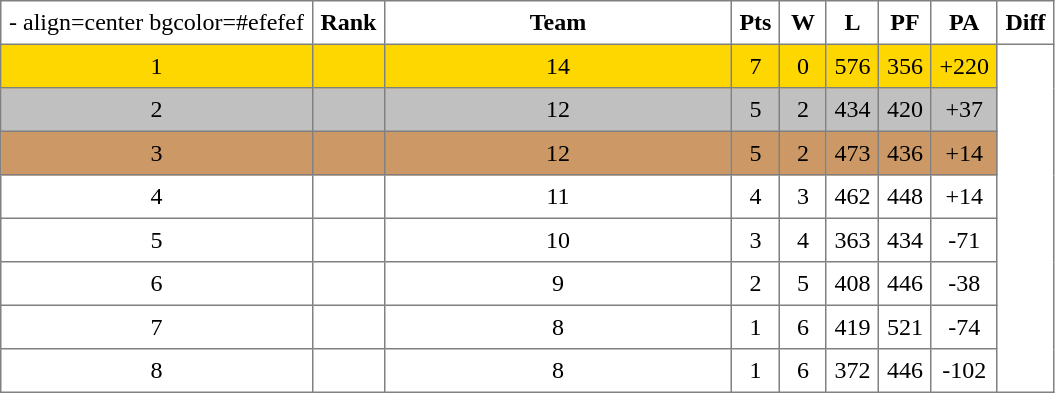<table style=border-collapse:collapse border=1 cellspacing=0 cellpadding=5>
<tr>
<td>- align=center bgcolor=#efefef</td>
<th width=20>Rank</th>
<th width=220>Team</th>
<th width=20>Pts</th>
<th width=20>W</th>
<th width=20>L</th>
<th width=20>PF</th>
<th width=20>PA</th>
<th width=20>Diff</th>
</tr>
<tr align=center bgcolor=gold>
<td>1</td>
<td align=left></td>
<td>14</td>
<td>7</td>
<td>0</td>
<td>576</td>
<td>356</td>
<td>+220</td>
</tr>
<tr align=center bgcolor=silver>
<td>2</td>
<td align=left></td>
<td>12</td>
<td>5</td>
<td>2</td>
<td>434</td>
<td>420</td>
<td>+37</td>
</tr>
<tr align=center bgcolor=cc9966>
<td>3</td>
<td align=left></td>
<td>12</td>
<td>5</td>
<td>2</td>
<td>473</td>
<td>436</td>
<td>+14</td>
</tr>
<tr align=center>
<td>4</td>
<td align=left></td>
<td>11</td>
<td>4</td>
<td>3</td>
<td>462</td>
<td>448</td>
<td>+14</td>
</tr>
<tr align=center>
<td>5</td>
<td align=left></td>
<td>10</td>
<td>3</td>
<td>4</td>
<td>363</td>
<td>434</td>
<td>-71</td>
</tr>
<tr align=center>
<td>6</td>
<td align=left></td>
<td>9</td>
<td>2</td>
<td>5</td>
<td>408</td>
<td>446</td>
<td>-38</td>
</tr>
<tr align=center>
<td>7</td>
<td align=left></td>
<td>8</td>
<td>1</td>
<td>6</td>
<td>419</td>
<td>521</td>
<td>-74</td>
</tr>
<tr align=center>
<td>8</td>
<td align=left></td>
<td>8</td>
<td>1</td>
<td>6</td>
<td>372</td>
<td>446</td>
<td>-102</td>
</tr>
</table>
